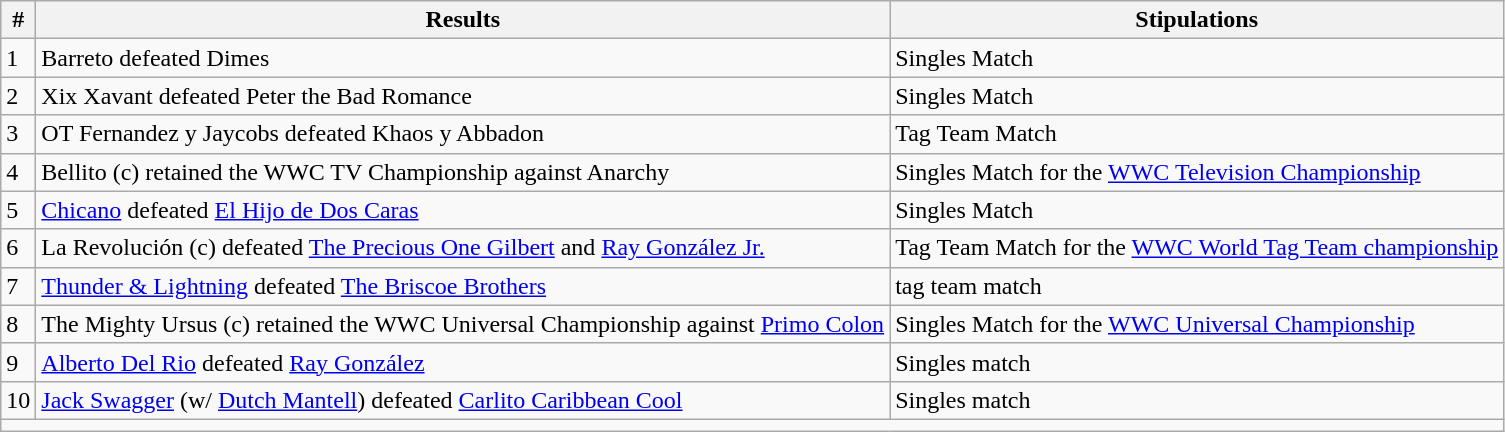<table class="wikitable sortable">
<tr>
<th>#</th>
<th>Results</th>
<th>Stipulations</th>
</tr>
<tr>
<td>1</td>
<td>Barreto defeated Dimes</td>
<td>Singles Match</td>
</tr>
<tr>
<td>2</td>
<td>Xix Xavant defeated Peter the Bad Romance</td>
<td>Singles Match</td>
</tr>
<tr>
<td>3</td>
<td>OT Fernandez y Jaycobs defeated Khaos y Abbadon</td>
<td>Tag Team Match</td>
</tr>
<tr>
<td>4</td>
<td>Bellito (c) retained the WWC TV Championship against Anarchy</td>
<td>Singles Match for the <a href='#'>WWC Television Championship</a></td>
</tr>
<tr>
<td>5</td>
<td><a href='#'>Chicano</a> defeated <a href='#'>El Hijo de Dos Caras</a></td>
<td>Singles Match</td>
</tr>
<tr>
<td>6</td>
<td>La Revolución (c) defeated  <a href='#'>The Precious One Gilbert</a> and <a href='#'>Ray González Jr.</a></td>
<td>Tag Team Match for the <a href='#'>WWC World Tag Team championship</a></td>
</tr>
<tr>
<td>7</td>
<td><a href='#'>Thunder & Lightning</a> defeated <a href='#'>The Briscoe Brothers</a></td>
<td>tag team match</td>
</tr>
<tr>
<td>8</td>
<td>The Mighty Ursus (c) retained the WWC Universal Championship against <a href='#'>Primo Colon</a></td>
<td>Singles Match for the <a href='#'>WWC Universal Championship</a></td>
</tr>
<tr>
<td>9</td>
<td><a href='#'>Alberto Del Rio</a> defeated <a href='#'>Ray González</a></td>
<td>Singles match</td>
</tr>
<tr>
<td>10</td>
<td><a href='#'>Jack Swagger</a> (w/ <a href='#'>Dutch Mantell</a>) defeated <a href='#'>Carlito Caribbean Cool</a></td>
<td>Singles match</td>
</tr>
<tr>
<td colspan=4></td>
</tr>
</table>
